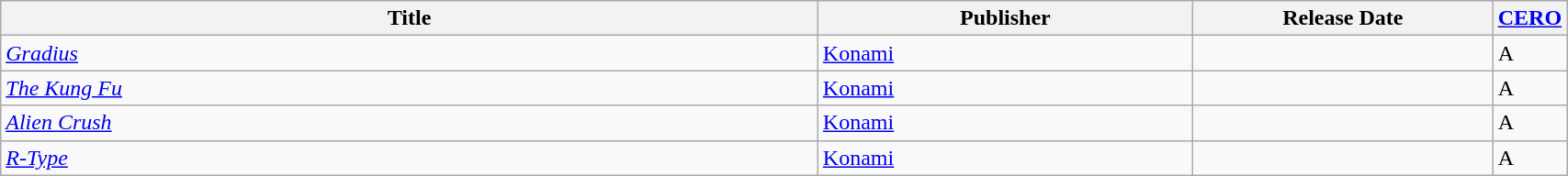<table class="wikitable sortable" style="width:90%">
<tr>
<th width="55%">Title</th>
<th width="25%">Publisher</th>
<th width="20%">Release Date</th>
<th width="10%"><a href='#'>CERO</a></th>
</tr>
<tr>
<td><em><a href='#'>Gradius</a></em></td>
<td><a href='#'>Konami</a></td>
<td></td>
<td>A</td>
</tr>
<tr>
<td><em><a href='#'>The Kung Fu</a></em></td>
<td><a href='#'>Konami</a></td>
<td></td>
<td>A</td>
</tr>
<tr>
<td><em><a href='#'>Alien Crush</a></em></td>
<td><a href='#'>Konami</a></td>
<td></td>
<td>A</td>
</tr>
<tr>
<td><em><a href='#'>R-Type</a></em></td>
<td><a href='#'>Konami</a></td>
<td></td>
<td>A</td>
</tr>
</table>
